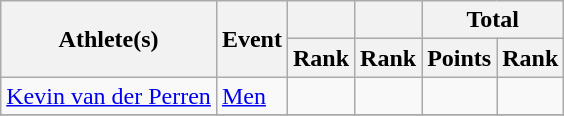<table class="wikitable">
<tr>
<th rowspan="2">Athlete(s)</th>
<th rowspan="2">Event</th>
<th></th>
<th></th>
<th colspan="2">Total</th>
</tr>
<tr>
<th>Rank</th>
<th>Rank</th>
<th>Points</th>
<th>Rank</th>
</tr>
<tr>
<td><a href='#'>Kevin van der Perren</a></td>
<td><a href='#'>Men</a></td>
<td></td>
<td></td>
<td></td>
<td></td>
</tr>
<tr>
</tr>
</table>
